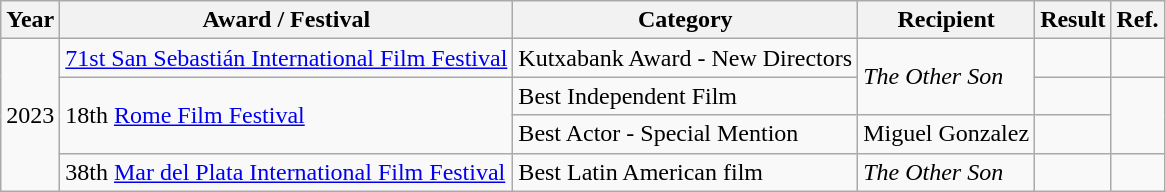<table class="wikitable">
<tr>
<th>Year</th>
<th>Award / Festival</th>
<th>Category</th>
<th>Recipient</th>
<th>Result</th>
<th>Ref.</th>
</tr>
<tr>
<td rowspan="4">2023</td>
<td><a href='#'>71st San Sebastián International Film Festival</a></td>
<td>Kutxabank Award - New Directors</td>
<td rowspan="2"><em>The Other Son</em></td>
<td></td>
<td></td>
</tr>
<tr>
<td rowspan="2">18th <a href='#'>Rome Film Festival</a></td>
<td>Best Independent Film</td>
<td></td>
<td rowspan="2"></td>
</tr>
<tr>
<td>Best Actor - Special Mention</td>
<td>Miguel Gonzalez</td>
<td></td>
</tr>
<tr>
<td>38th <a href='#'>Mar del Plata International Film Festival</a></td>
<td>Best Latin American film</td>
<td><em>The Other Son</em></td>
<td></td>
<td></td>
</tr>
</table>
